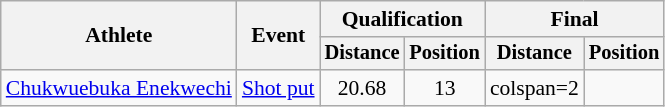<table class="wikitable" style="font-size:90%">
<tr>
<th rowspan="2">Athlete</th>
<th rowspan="2">Event</th>
<th colspan="2">Qualification</th>
<th colspan="2">Final</th>
</tr>
<tr style="font-size:95%">
<th>Distance</th>
<th>Position</th>
<th>Distance</th>
<th>Position</th>
</tr>
<tr align="center">
<td align=left><a href='#'>Chukwuebuka Enekwechi</a></td>
<td align=left><a href='#'>Shot put</a></td>
<td>20.68</td>
<td>13</td>
<td>colspan=2 </td>
</tr>
</table>
